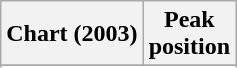<table class="wikitable plainrowheaders sortable" style="text-align:center;" border="1">
<tr>
<th scope="col">Chart (2003)</th>
<th scope="col">Peak<br>position</th>
</tr>
<tr>
</tr>
<tr>
</tr>
</table>
